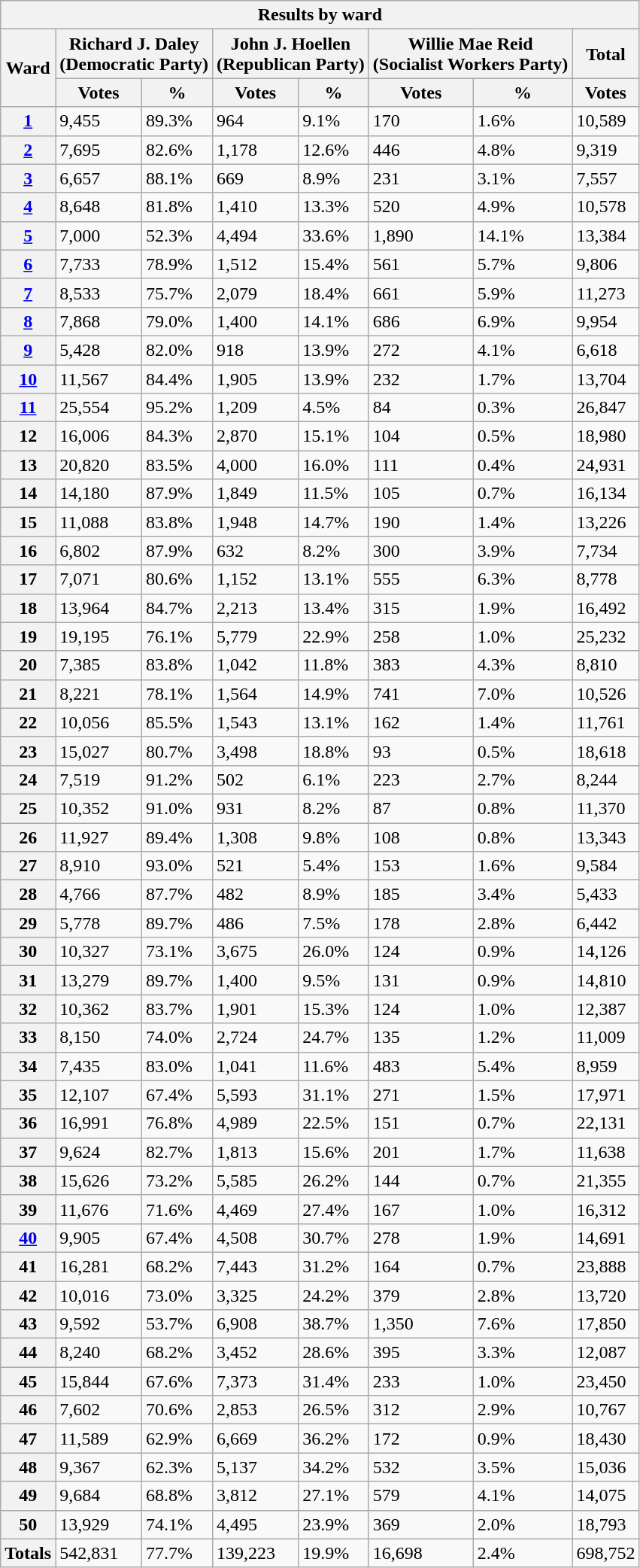<table class="wikitable sortable">
<tr>
<th colspan=8>Results by ward</th>
</tr>
<tr>
<th rowspan=2>Ward</th>
<th colspan=2>Richard J. Daley<br>(Democratic Party)</th>
<th colspan=2>John J. Hoellen<br>(Republican Party)</th>
<th colspan=2>Willie Mae Reid<br>(Socialist Workers Party)</th>
<th>Total</th>
</tr>
<tr>
<th>Votes</th>
<th>%</th>
<th>Votes</th>
<th>%</th>
<th>Votes</th>
<th>%</th>
<th>Votes</th>
</tr>
<tr>
<th><a href='#'>1</a></th>
<td>9,455</td>
<td>89.3%</td>
<td>964</td>
<td>9.1%</td>
<td>170</td>
<td>1.6%</td>
<td>10,589</td>
</tr>
<tr>
<th><a href='#'>2</a></th>
<td>7,695</td>
<td>82.6%</td>
<td>1,178</td>
<td>12.6%</td>
<td>446</td>
<td>4.8%</td>
<td>9,319</td>
</tr>
<tr>
<th><a href='#'>3</a></th>
<td>6,657</td>
<td>88.1%</td>
<td>669</td>
<td>8.9%</td>
<td>231</td>
<td>3.1%</td>
<td>7,557</td>
</tr>
<tr>
<th><a href='#'>4</a></th>
<td>8,648</td>
<td>81.8%</td>
<td>1,410</td>
<td>13.3%</td>
<td>520</td>
<td>4.9%</td>
<td>10,578</td>
</tr>
<tr>
<th><a href='#'>5</a></th>
<td>7,000</td>
<td>52.3%</td>
<td>4,494</td>
<td>33.6%</td>
<td>1,890</td>
<td>14.1%</td>
<td>13,384</td>
</tr>
<tr>
<th><a href='#'>6</a></th>
<td>7,733</td>
<td>78.9%</td>
<td>1,512</td>
<td>15.4%</td>
<td>561</td>
<td>5.7%</td>
<td>9,806</td>
</tr>
<tr>
<th><a href='#'>7</a></th>
<td>8,533</td>
<td>75.7%</td>
<td>2,079</td>
<td>18.4%</td>
<td>661</td>
<td>5.9%</td>
<td>11,273</td>
</tr>
<tr>
<th><a href='#'>8</a></th>
<td>7,868</td>
<td>79.0%</td>
<td>1,400</td>
<td>14.1%</td>
<td>686</td>
<td>6.9%</td>
<td>9,954</td>
</tr>
<tr>
<th><a href='#'>9</a></th>
<td>5,428</td>
<td>82.0%</td>
<td>918</td>
<td>13.9%</td>
<td>272</td>
<td>4.1%</td>
<td>6,618</td>
</tr>
<tr>
<th><a href='#'>10</a></th>
<td>11,567</td>
<td>84.4%</td>
<td>1,905</td>
<td>13.9%</td>
<td>232</td>
<td>1.7%</td>
<td>13,704</td>
</tr>
<tr>
<th><a href='#'>11</a></th>
<td>25,554</td>
<td>95.2%</td>
<td>1,209</td>
<td>4.5%</td>
<td>84</td>
<td>0.3%</td>
<td>26,847</td>
</tr>
<tr>
<th>12</th>
<td>16,006</td>
<td>84.3%</td>
<td>2,870</td>
<td>15.1%</td>
<td>104</td>
<td>0.5%</td>
<td>18,980</td>
</tr>
<tr>
<th>13</th>
<td>20,820</td>
<td>83.5%</td>
<td>4,000</td>
<td>16.0%</td>
<td>111</td>
<td>0.4%</td>
<td>24,931</td>
</tr>
<tr>
<th>14</th>
<td>14,180</td>
<td>87.9%</td>
<td>1,849</td>
<td>11.5%</td>
<td>105</td>
<td>0.7%</td>
<td>16,134</td>
</tr>
<tr>
<th>15</th>
<td>11,088</td>
<td>83.8%</td>
<td>1,948</td>
<td>14.7%</td>
<td>190</td>
<td>1.4%</td>
<td>13,226</td>
</tr>
<tr>
<th>16</th>
<td>6,802</td>
<td>87.9%</td>
<td>632</td>
<td>8.2%</td>
<td>300</td>
<td>3.9%</td>
<td>7,734</td>
</tr>
<tr>
<th>17</th>
<td>7,071</td>
<td>80.6%</td>
<td>1,152</td>
<td>13.1%</td>
<td>555</td>
<td>6.3%</td>
<td>8,778</td>
</tr>
<tr>
<th>18</th>
<td>13,964</td>
<td>84.7%</td>
<td>2,213</td>
<td>13.4%</td>
<td>315</td>
<td>1.9%</td>
<td>16,492</td>
</tr>
<tr>
<th>19</th>
<td>19,195</td>
<td>76.1%</td>
<td>5,779</td>
<td>22.9%</td>
<td>258</td>
<td>1.0%</td>
<td>25,232</td>
</tr>
<tr>
<th>20</th>
<td>7,385</td>
<td>83.8%</td>
<td>1,042</td>
<td>11.8%</td>
<td>383</td>
<td>4.3%</td>
<td>8,810</td>
</tr>
<tr>
<th>21</th>
<td>8,221</td>
<td>78.1%</td>
<td>1,564</td>
<td>14.9%</td>
<td>741</td>
<td>7.0%</td>
<td>10,526</td>
</tr>
<tr>
<th>22</th>
<td>10,056</td>
<td>85.5%</td>
<td>1,543</td>
<td>13.1%</td>
<td>162</td>
<td>1.4%</td>
<td>11,761</td>
</tr>
<tr>
<th>23</th>
<td>15,027</td>
<td>80.7%</td>
<td>3,498</td>
<td>18.8%</td>
<td>93</td>
<td>0.5%</td>
<td>18,618</td>
</tr>
<tr>
<th>24</th>
<td>7,519</td>
<td>91.2%</td>
<td>502</td>
<td>6.1%</td>
<td>223</td>
<td>2.7%</td>
<td>8,244</td>
</tr>
<tr>
<th>25</th>
<td>10,352</td>
<td>91.0%</td>
<td>931</td>
<td>8.2%</td>
<td>87</td>
<td>0.8%</td>
<td>11,370</td>
</tr>
<tr>
<th>26</th>
<td>11,927</td>
<td>89.4%</td>
<td>1,308</td>
<td>9.8%</td>
<td>108</td>
<td>0.8%</td>
<td>13,343</td>
</tr>
<tr>
<th>27</th>
<td>8,910</td>
<td>93.0%</td>
<td>521</td>
<td>5.4%</td>
<td>153</td>
<td>1.6%</td>
<td>9,584</td>
</tr>
<tr>
<th>28</th>
<td>4,766</td>
<td>87.7%</td>
<td>482</td>
<td>8.9%</td>
<td>185</td>
<td>3.4%</td>
<td>5,433</td>
</tr>
<tr>
<th>29</th>
<td>5,778</td>
<td>89.7%</td>
<td>486</td>
<td>7.5%</td>
<td>178</td>
<td>2.8%</td>
<td>6,442</td>
</tr>
<tr>
<th>30</th>
<td>10,327</td>
<td>73.1%</td>
<td>3,675</td>
<td>26.0%</td>
<td>124</td>
<td>0.9%</td>
<td>14,126</td>
</tr>
<tr>
<th>31</th>
<td>13,279</td>
<td>89.7%</td>
<td>1,400</td>
<td>9.5%</td>
<td>131</td>
<td>0.9%</td>
<td>14,810</td>
</tr>
<tr>
<th>32</th>
<td>10,362</td>
<td>83.7%</td>
<td>1,901</td>
<td>15.3%</td>
<td>124</td>
<td>1.0%</td>
<td>12,387</td>
</tr>
<tr>
<th>33</th>
<td>8,150</td>
<td>74.0%</td>
<td>2,724</td>
<td>24.7%</td>
<td>135</td>
<td>1.2%</td>
<td>11,009</td>
</tr>
<tr>
<th>34</th>
<td>7,435</td>
<td>83.0%</td>
<td>1,041</td>
<td>11.6%</td>
<td>483</td>
<td>5.4%</td>
<td>8,959</td>
</tr>
<tr>
<th>35</th>
<td>12,107</td>
<td>67.4%</td>
<td>5,593</td>
<td>31.1%</td>
<td>271</td>
<td>1.5%</td>
<td>17,971</td>
</tr>
<tr>
<th>36</th>
<td>16,991</td>
<td>76.8%</td>
<td>4,989</td>
<td>22.5%</td>
<td>151</td>
<td>0.7%</td>
<td>22,131</td>
</tr>
<tr>
<th>37</th>
<td>9,624</td>
<td>82.7%</td>
<td>1,813</td>
<td>15.6%</td>
<td>201</td>
<td>1.7%</td>
<td>11,638</td>
</tr>
<tr>
<th>38</th>
<td>15,626</td>
<td>73.2%</td>
<td>5,585</td>
<td>26.2%</td>
<td>144</td>
<td>0.7%</td>
<td>21,355</td>
</tr>
<tr>
<th>39</th>
<td>11,676</td>
<td>71.6%</td>
<td>4,469</td>
<td>27.4%</td>
<td>167</td>
<td>1.0%</td>
<td>16,312</td>
</tr>
<tr>
<th><a href='#'>40</a></th>
<td>9,905</td>
<td>67.4%</td>
<td>4,508</td>
<td>30.7%</td>
<td>278</td>
<td>1.9%</td>
<td>14,691</td>
</tr>
<tr>
<th>41</th>
<td>16,281</td>
<td>68.2%</td>
<td>7,443</td>
<td>31.2%</td>
<td>164</td>
<td>0.7%</td>
<td>23,888</td>
</tr>
<tr>
<th>42</th>
<td>10,016</td>
<td>73.0%</td>
<td>3,325</td>
<td>24.2%</td>
<td>379</td>
<td>2.8%</td>
<td>13,720</td>
</tr>
<tr>
<th>43</th>
<td>9,592</td>
<td>53.7%</td>
<td>6,908</td>
<td>38.7%</td>
<td>1,350</td>
<td>7.6%</td>
<td>17,850</td>
</tr>
<tr>
<th>44</th>
<td>8,240</td>
<td>68.2%</td>
<td>3,452</td>
<td>28.6%</td>
<td>395</td>
<td>3.3%</td>
<td>12,087</td>
</tr>
<tr>
<th>45</th>
<td>15,844</td>
<td>67.6%</td>
<td>7,373</td>
<td>31.4%</td>
<td>233</td>
<td>1.0%</td>
<td>23,450</td>
</tr>
<tr>
<th>46</th>
<td>7,602</td>
<td>70.6%</td>
<td>2,853</td>
<td>26.5%</td>
<td>312</td>
<td>2.9%</td>
<td>10,767</td>
</tr>
<tr>
<th>47</th>
<td>11,589</td>
<td>62.9%</td>
<td>6,669</td>
<td>36.2%</td>
<td>172</td>
<td>0.9%</td>
<td>18,430</td>
</tr>
<tr>
<th>48</th>
<td>9,367</td>
<td>62.3%</td>
<td>5,137</td>
<td>34.2%</td>
<td>532</td>
<td>3.5%</td>
<td>15,036</td>
</tr>
<tr>
<th>49</th>
<td>9,684</td>
<td>68.8%</td>
<td>3,812</td>
<td>27.1%</td>
<td>579</td>
<td>4.1%</td>
<td>14,075</td>
</tr>
<tr>
<th>50</th>
<td>13,929</td>
<td>74.1%</td>
<td>4,495</td>
<td>23.9%</td>
<td>369</td>
<td>2.0%</td>
<td>18,793</td>
</tr>
<tr>
<th>Totals</th>
<td>542,831</td>
<td>77.7%</td>
<td>139,223</td>
<td>19.9%</td>
<td>16,698</td>
<td>2.4%</td>
<td>698,752</td>
</tr>
</table>
